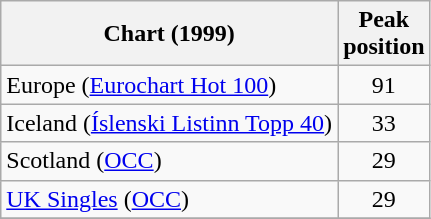<table class="wikitable sortable">
<tr>
<th>Chart (1999)</th>
<th>Peak<br>position</th>
</tr>
<tr>
<td>Europe (<a href='#'>Eurochart Hot 100</a>)</td>
<td style="text-align:center;">91</td>
</tr>
<tr>
<td>Iceland (<a href='#'>Íslenski Listinn Topp 40</a>)</td>
<td style="text-align:center;">33</td>
</tr>
<tr>
<td>Scotland (<a href='#'>OCC</a>)</td>
<td style="text-align:center;">29</td>
</tr>
<tr>
<td><a href='#'>UK Singles</a> (<a href='#'>OCC</a>)</td>
<td style="text-align:center;">29</td>
</tr>
<tr>
</tr>
</table>
